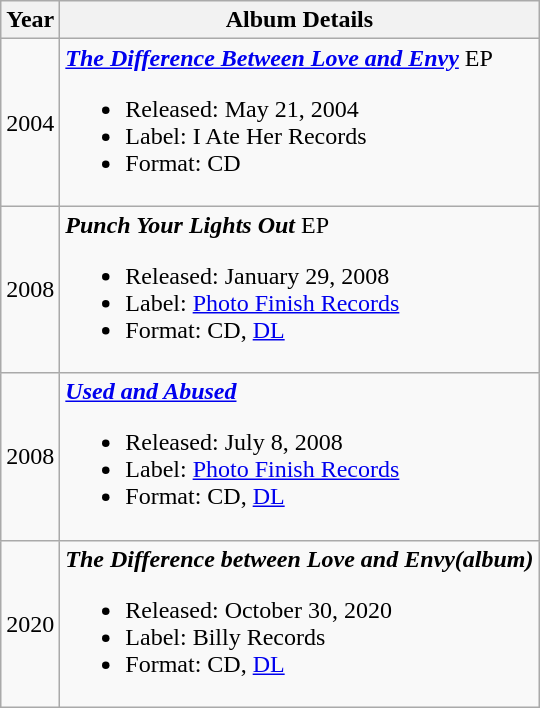<table class="wikitable">
<tr>
<th>Year</th>
<th>Album Details</th>
</tr>
<tr>
<td>2004</td>
<td><strong><em><a href='#'>The Difference Between Love and Envy</a></em></strong> EP<br><ul><li>Released: May 21, 2004</li><li>Label: I Ate Her Records</li><li>Format: CD</li></ul></td>
</tr>
<tr>
<td>2008</td>
<td><strong><em>Punch Your Lights Out</em></strong> EP<br><ul><li>Released: January 29, 2008</li><li>Label: <a href='#'>Photo Finish Records</a></li><li>Format: CD, <a href='#'>DL</a></li></ul></td>
</tr>
<tr>
<td>2008</td>
<td><strong><em><a href='#'>Used and Abused</a></em></strong><br><ul><li>Released: July 8, 2008</li><li>Label: <a href='#'>Photo Finish Records</a></li><li>Format: CD, <a href='#'>DL</a></li></ul></td>
</tr>
<tr>
<td>2020</td>
<td><strong><em>The Difference between Love and Envy(album)</em></strong><br><ul><li>Released: October 30, 2020</li><li>Label: Billy Records</li><li>Format: CD, <a href='#'>DL</a></li></ul></td>
</tr>
</table>
